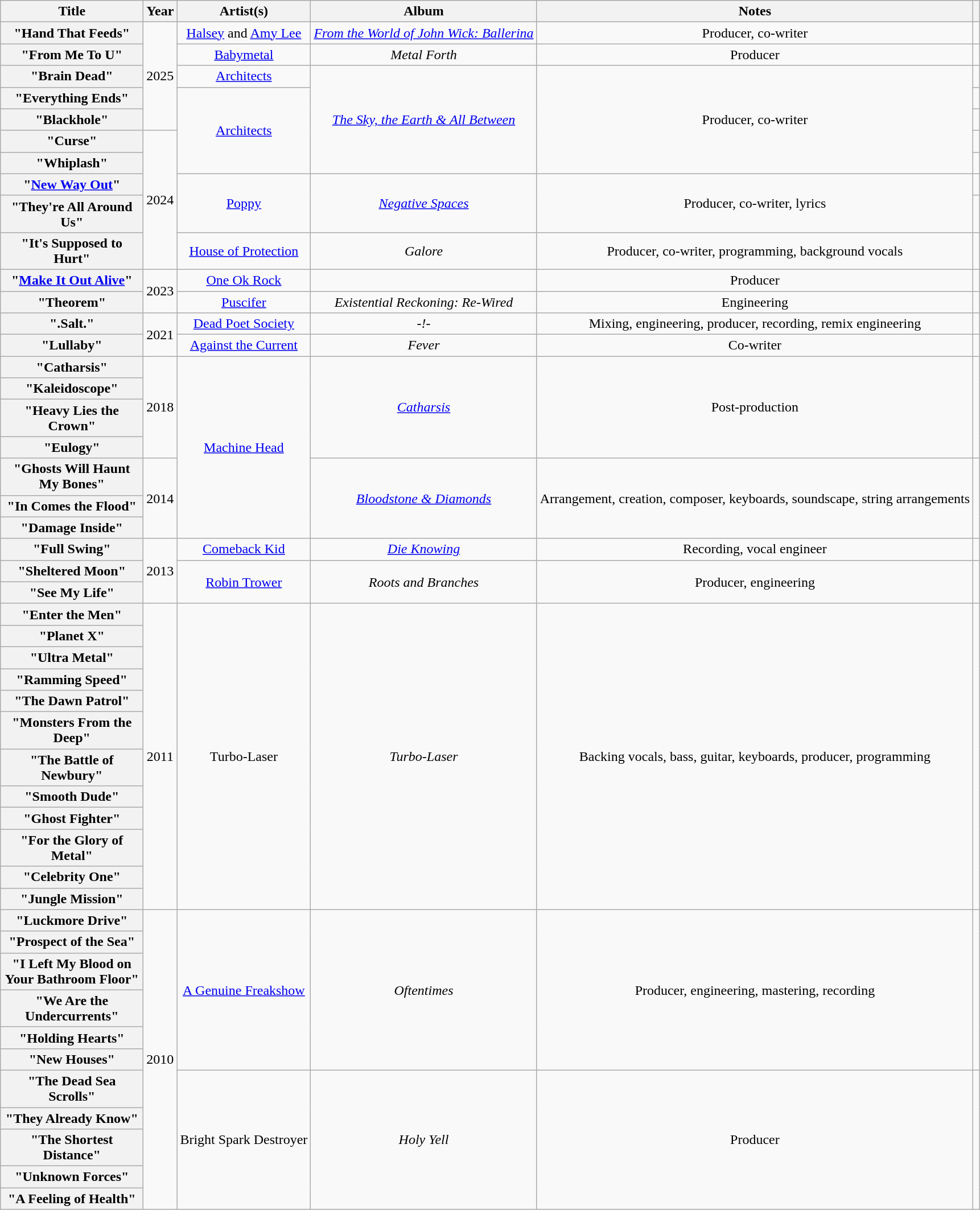<table class="wikitable plainrowheaders" style="text-align:center">
<tr>
<th scope="col" style="width:10em;">Title</th>
<th scope="col" style="width:1em;">Year</th>
<th scope="col">Artist(s)</th>
<th scope="col">Album</th>
<th scope="col">Notes</th>
<th scope="col"></th>
</tr>
<tr>
<th scope= "row">"Hand That Feeds"</th>
<td rowspan="5">2025</td>
<td><a href='#'>Halsey</a> and <a href='#'>Amy Lee</a></td>
<td><em><a href='#'>From the World of John Wick: Ballerina</a></em></td>
<td>Producer, co-writer</td>
<td></td>
</tr>
<tr>
<th scope= "row">"From Me To U"</th>
<td><a href='#'>Babymetal</a> </td>
<td><em>Metal Forth</em></td>
<td>Producer</td>
<td></td>
</tr>
<tr>
<th scope= "row">"Brain Dead"</th>
<td><a href='#'>Architects</a> </td>
<td rowspan="5"><em><a href='#'>The Sky, the Earth & All Between</a></em></td>
<td rowspan="5">Producer, co-writer</td>
<td></td>
</tr>
<tr>
<th scope= "row">"Everything Ends"</th>
<td rowspan="4"><a href='#'>Architects</a></td>
<td></td>
</tr>
<tr>
<th scope= "row">"Blackhole"</th>
<td></td>
</tr>
<tr>
<th scope="row">"Curse"</th>
<td rowspan="5">2024</td>
<td></td>
</tr>
<tr>
<th scope="row">"Whiplash"</th>
<td></td>
</tr>
<tr>
<th scope= "row">"<a href='#'>New Way Out</a>"</th>
<td rowspan="2"><a href='#'>Poppy</a></td>
<td rowspan="2"><em><a href='#'>Negative Spaces</a></em></td>
<td rowspan="2">Producer, co-writer, lyrics</td>
<td></td>
</tr>
<tr>
<th scope= "row">"They're All Around Us"</th>
<td></td>
</tr>
<tr>
<th scope= "row">"It's Supposed to Hurt"</th>
<td><a href='#'>House of Protection</a></td>
<td><em>Galore</em></td>
<td>Producer, co-writer, programming, background vocals</td>
<td></td>
</tr>
<tr>
<th scope="row">"<a href='#'>Make It Out Alive</a>"</th>
<td rowspan="2">2023</td>
<td><a href='#'>One Ok Rock</a></td>
<td></td>
<td>Producer</td>
<td></td>
</tr>
<tr>
<th scope="row">"Theorem"</th>
<td><a href='#'>Puscifer</a></td>
<td><em>Existential Reckoning: Re-Wired</em></td>
<td>Engineering</td>
<td></td>
</tr>
<tr>
<th scope="row">".Salt."</th>
<td rowspan="2">2021</td>
<td><a href='#'>Dead Poet Society</a></td>
<td><em>-!-</em></td>
<td>Mixing, engineering, producer, recording, remix engineering</td>
<td></td>
</tr>
<tr>
<th scope="row">"Lullaby"</th>
<td><a href='#'>Against the Current</a></td>
<td><em>Fever</em></td>
<td>Co-writer</td>
<td></td>
</tr>
<tr>
<th scope="row">"Catharsis"</th>
<td rowspan="4">2018</td>
<td rowspan="7"><a href='#'>Machine Head</a></td>
<td rowspan="4"><em><a href='#'>Catharsis</a></em></td>
<td rowspan="4">Post-production</td>
<td rowspan="4"></td>
</tr>
<tr>
<th scope="row">"Kaleidoscope"</th>
</tr>
<tr>
<th scope="row">"Heavy Lies the Crown"</th>
</tr>
<tr>
<th scope="row">"Eulogy"</th>
</tr>
<tr>
<th scope="row">"Ghosts Will Haunt My Bones"</th>
<td rowspan="3">2014</td>
<td rowspan="3"><em><a href='#'>Bloodstone & Diamonds</a></em></td>
<td rowspan="3">Arrangement, creation, composer, keyboards, soundscape, string arrangements</td>
<td rowspan="3"></td>
</tr>
<tr>
<th scope="row">"In Comes the Flood"</th>
</tr>
<tr>
<th scope="row">"Damage Inside"</th>
</tr>
<tr>
<th scope="row">"Full Swing"</th>
<td rowspan="3">2013</td>
<td><a href='#'>Comeback Kid</a></td>
<td><em><a href='#'>Die Knowing</a></em></td>
<td>Recording, vocal engineer</td>
<td></td>
</tr>
<tr>
<th scope="row">"Sheltered Moon"</th>
<td rowspan="2"><a href='#'>Robin Trower</a></td>
<td rowspan="2"><em>Roots and Branches</em></td>
<td rowspan="2">Producer, engineering</td>
<td rowspan="2"></td>
</tr>
<tr>
<th scope="row">"See My Life"</th>
</tr>
<tr>
<th scope="row">"Enter the Men"</th>
<td rowspan="12">2011</td>
<td rowspan="12">Turbo-Laser</td>
<td rowspan="12"><em>Turbo-Laser</em></td>
<td rowspan="12">Backing vocals, bass, guitar, keyboards, producer, programming</td>
<td rowspan="12"></td>
</tr>
<tr>
<th scope="row">"Planet X"</th>
</tr>
<tr>
<th scope="row">"Ultra Metal"</th>
</tr>
<tr>
<th scope="row">"Ramming Speed"</th>
</tr>
<tr>
<th scope="row">"The Dawn Patrol"</th>
</tr>
<tr>
<th scope="row">"Monsters From the Deep"</th>
</tr>
<tr>
<th scope="row">"The Battle of Newbury"</th>
</tr>
<tr>
<th scope="row">"Smooth Dude"</th>
</tr>
<tr>
<th scope="row">"Ghost Fighter"</th>
</tr>
<tr>
<th scope="row">"For the Glory of Metal"</th>
</tr>
<tr>
<th scope="row">"Celebrity One"</th>
</tr>
<tr>
<th scope="row">"Jungle Mission"</th>
</tr>
<tr>
<th scope="row">"Luckmore Drive"</th>
<td rowspan="11">2010</td>
<td rowspan="6"><a href='#'>A Genuine Freakshow</a></td>
<td rowspan="6"><em>Oftentimes</em></td>
<td rowspan="6">Producer, engineering, mastering, recording</td>
<td rowspan="6"></td>
</tr>
<tr>
<th scope="row">"Prospect of the Sea"</th>
</tr>
<tr>
<th scope="row">"I Left My Blood on Your Bathroom Floor"</th>
</tr>
<tr>
<th scope="row">"We Are the Undercurrents"</th>
</tr>
<tr>
<th scope="row">"Holding Hearts"</th>
</tr>
<tr>
<th scope="row">"New Houses"</th>
</tr>
<tr>
<th scope="row">"The Dead Sea Scrolls"</th>
<td rowspan="5">Bright Spark Destroyer</td>
<td rowspan="5"><em>Holy Yell</em></td>
<td rowspan="5">Producer</td>
<td rowspan="5"></td>
</tr>
<tr>
<th scope="row">"They Already Know"</th>
</tr>
<tr>
<th scope="row">"The Shortest Distance"</th>
</tr>
<tr>
<th scope="row">"Unknown Forces"</th>
</tr>
<tr>
<th scope="row">"A Feeling of Health"</th>
</tr>
</table>
